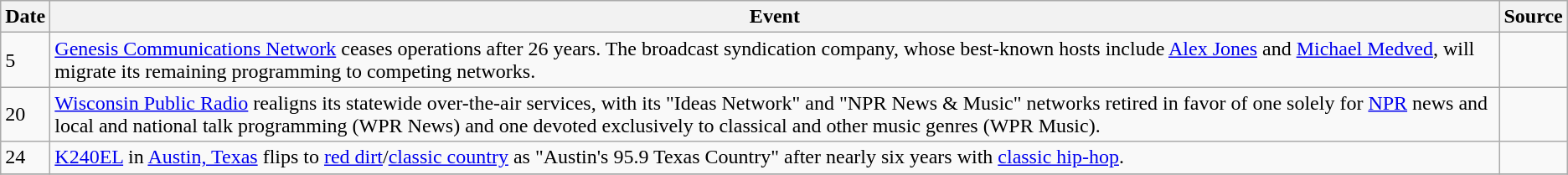<table class=wikitable>
<tr>
<th>Date</th>
<th>Event</th>
<th>Source</th>
</tr>
<tr>
<td>5</td>
<td><a href='#'>Genesis Communications Network</a> ceases operations after 26 years. The broadcast syndication company, whose best-known hosts include <a href='#'>Alex Jones</a> and <a href='#'>Michael Medved</a>, will migrate its remaining programming to competing networks.</td>
<td></td>
</tr>
<tr>
<td>20</td>
<td><a href='#'>Wisconsin Public Radio</a> realigns its statewide over-the-air services, with its "Ideas Network" and "NPR News & Music" networks retired in favor of one solely for <a href='#'>NPR</a> news and local and national talk programming (WPR News) and one devoted exclusively to classical and other music genres (WPR Music).</td>
<td></td>
</tr>
<tr>
<td>24</td>
<td><a href='#'>K240EL</a> in <a href='#'>Austin, Texas</a> flips to <a href='#'>red dirt</a>/<a href='#'>classic country</a> as "Austin's 95.9 Texas Country" after nearly six years with <a href='#'>classic hip-hop</a>.</td>
<td></td>
</tr>
<tr>
</tr>
</table>
